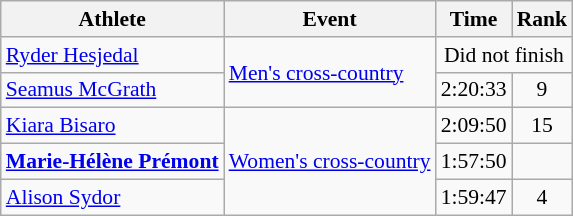<table class=wikitable style="font-size:90%">
<tr>
<th>Athlete</th>
<th>Event</th>
<th>Time</th>
<th>Rank</th>
</tr>
<tr align=center>
<td align=left><a href='#'>Ryder Hesjedal</a></td>
<td align=left rowspan=2><a href='#'>Men's cross-country</a></td>
<td colspan=2>Did not finish</td>
</tr>
<tr align=center>
<td align=left><a href='#'>Seamus McGrath</a></td>
<td>2:20:33</td>
<td>9</td>
</tr>
<tr align=center>
<td align=left><a href='#'>Kiara Bisaro</a></td>
<td align=left rowspan=3><a href='#'>Women's cross-country</a></td>
<td>2:09:50</td>
<td>15</td>
</tr>
<tr align=center>
<td align=left><strong><a href='#'>Marie-Hélène Prémont</a></strong></td>
<td>1:57:50</td>
<td></td>
</tr>
<tr align=center>
<td align=left><a href='#'>Alison Sydor</a></td>
<td>1:59:47</td>
<td>4</td>
</tr>
</table>
